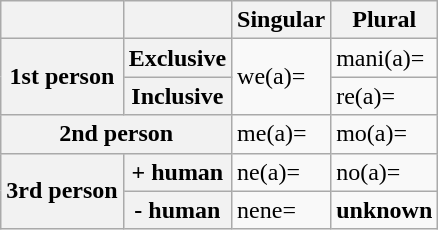<table class="wikitable">
<tr>
<th></th>
<th></th>
<th>Singular</th>
<th>Plural</th>
</tr>
<tr>
<th rowspan="2">1st person</th>
<th>Exclusive</th>
<td rowspan="2">we(a)=</td>
<td>mani(a)=</td>
</tr>
<tr>
<th>Inclusive</th>
<td>re(a)=</td>
</tr>
<tr>
<th colspan="2">2nd person</th>
<td>me(a)=</td>
<td>mo(a)=</td>
</tr>
<tr>
<th rowspan="2">3rd person</th>
<th>+ human</th>
<td>ne(a)=</td>
<td>no(a)=</td>
</tr>
<tr>
<th>- human</th>
<td>nene=</td>
<td><strong>unknown</strong></td>
</tr>
</table>
